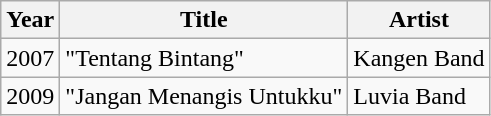<table class="wikitable">
<tr>
<th>Year</th>
<th>Title</th>
<th>Artist</th>
</tr>
<tr>
<td>2007</td>
<td>"Tentang Bintang"</td>
<td>Kangen Band</td>
</tr>
<tr>
<td>2009</td>
<td>"Jangan Menangis Untukku"</td>
<td>Luvia Band</td>
</tr>
</table>
